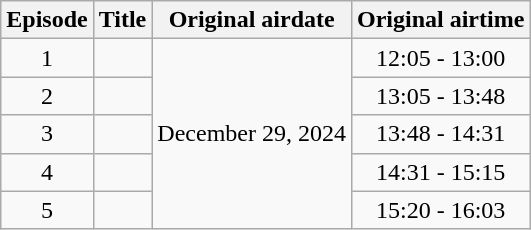<table class="wikitable" style="text-align: center;">
<tr>
<th>Episode</th>
<th>Title</th>
<th>Original airdate</th>
<th>Original airtime</th>
</tr>
<tr>
<td>1</td>
<td></td>
<td rowspan="5">December 29, 2024</td>
<td>12:05 - 13:00</td>
</tr>
<tr>
<td>2</td>
<td></td>
<td>13:05 - 13:48</td>
</tr>
<tr>
<td>3</td>
<td></td>
<td>13:48 - 14:31</td>
</tr>
<tr>
<td>4</td>
<td></td>
<td>14:31 - 15:15</td>
</tr>
<tr>
<td>5</td>
<td></td>
<td>15:20 - 16:03</td>
</tr>
</table>
